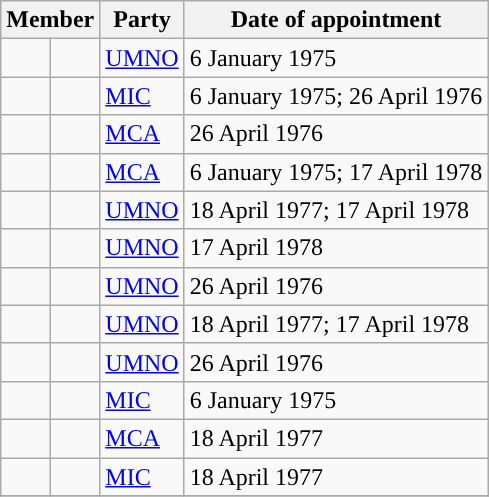<table class="sortable wikitable">
<tr>
<th colspan="2" valign="top">Member</th>
<th valign="top">Party</th>
<th valign="top">Date of appointment</th>
</tr>
<tr>
<td></td>
<td></td>
<td><a href='#'>UMNO</a></td>
<td>6 January 1975</td>
</tr>
<tr>
<td></td>
<td></td>
<td><a href='#'>MIC</a></td>
<td>6 January 1975; 26 April 1976</td>
</tr>
<tr>
<td></td>
<td></td>
<td><a href='#'>MCA</a></td>
<td>26 April 1976</td>
</tr>
<tr>
<td></td>
<td></td>
<td><a href='#'>MCA</a></td>
<td>6 January 1975; 17 April 1978</td>
</tr>
<tr>
<td></td>
<td></td>
<td><a href='#'>UMNO</a></td>
<td>18 April 1977; 17 April 1978</td>
</tr>
<tr>
<td></td>
<td></td>
<td><a href='#'>UMNO</a></td>
<td>17 April 1978</td>
</tr>
<tr>
<td></td>
<td></td>
<td><a href='#'>UMNO</a></td>
<td>26 April 1976</td>
</tr>
<tr>
<td></td>
<td></td>
<td><a href='#'>UMNO</a></td>
<td>18 April 1977; 17 April 1978</td>
</tr>
<tr>
<td></td>
<td></td>
<td><a href='#'>UMNO</a></td>
<td>26 April 1976</td>
</tr>
<tr>
<td></td>
<td></td>
<td><a href='#'>MIC</a></td>
<td>6 January 1975</td>
</tr>
<tr>
<td></td>
<td></td>
<td><a href='#'>MCA</a></td>
<td>18 April 1977</td>
</tr>
<tr>
<td></td>
<td></td>
<td><a href='#'>MIC</a></td>
<td>18 April 1977</td>
</tr>
<tr>
</tr>
</table>
